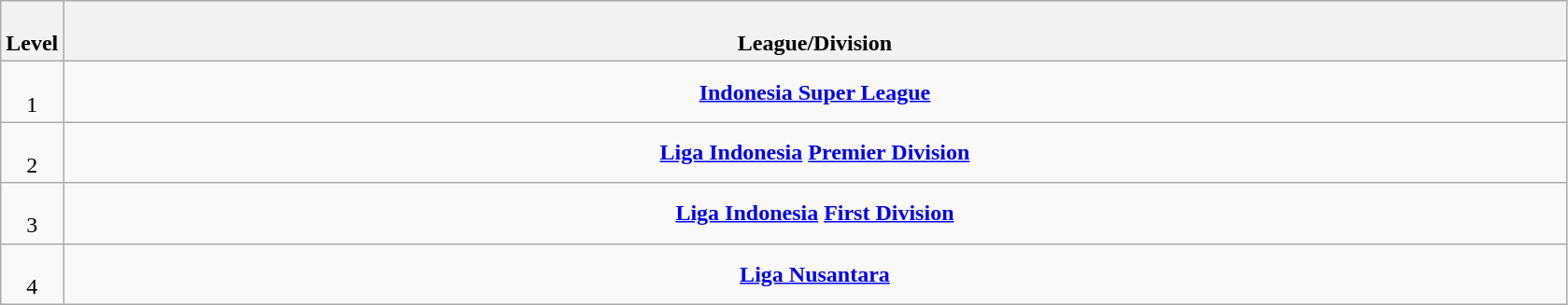<table class="wikitable" style="text-align: center;">
<tr>
<th colspan="1" width="4%"><br>Level</th>
<th colspan="18" width="96%"><br>League/Division</th>
</tr>
<tr>
<td colspan="1" width="4%"><br>1</td>
<td colspan="18" width="96%"><strong><a href='#'>Indonesia Super League</a></strong></td>
</tr>
<tr>
<td colspan="1" width="4%"><br>2</td>
<td colspan="18" width="96%"><strong><a href='#'>Liga Indonesia</a> <a href='#'>Premier Division</a></strong></td>
</tr>
<tr>
<td colspan="1" width="4%"><br>3</td>
<td colspan="18" width="96%"><strong><a href='#'>Liga Indonesia</a> <a href='#'>First Division</a></strong></td>
</tr>
<tr>
<td colspan="1" width="4%"><br>4</td>
<td colspan="18" width="96%"><strong><a href='#'>Liga Nusantara</a></strong></td>
</tr>
</table>
